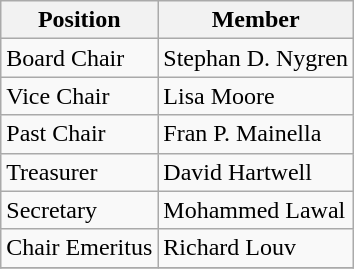<table class="wikitable">
<tr>
<th>Position</th>
<th>Member</th>
</tr>
<tr>
<td>Board Chair</td>
<td>Stephan D. Nygren</td>
</tr>
<tr>
<td>Vice Chair</td>
<td>Lisa Moore</td>
</tr>
<tr>
<td>Past Chair</td>
<td>Fran P. Mainella</td>
</tr>
<tr>
<td>Treasurer</td>
<td>David Hartwell</td>
</tr>
<tr>
<td>Secretary</td>
<td>Mohammed Lawal</td>
</tr>
<tr>
<td>Chair Emeritus</td>
<td>Richard Louv</td>
</tr>
<tr>
</tr>
</table>
